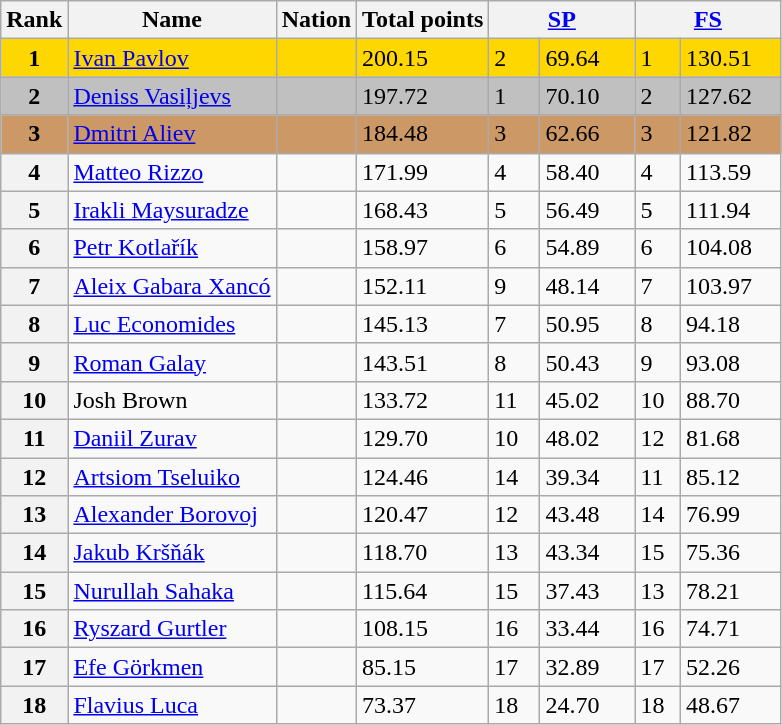<table class="wikitable sortable">
<tr>
<th>Rank</th>
<th>Name</th>
<th>Nation</th>
<th>Total points</th>
<th colspan="2" width="90px"><a href='#'>SP</a></th>
<th colspan="2" width="90px"><a href='#'>FS</a></th>
</tr>
<tr bgcolor="gold">
<td align="center"><strong>1</strong></td>
<td><a href='#'>Ivan Pavlov</a></td>
<td></td>
<td>200.15</td>
<td>2</td>
<td>69.64</td>
<td>1</td>
<td>130.51</td>
</tr>
<tr bgcolor="silver">
<td align="center"><strong>2</strong></td>
<td><a href='#'>Deniss Vasiļjevs</a></td>
<td></td>
<td>197.72</td>
<td>1</td>
<td>70.10</td>
<td>2</td>
<td>127.62</td>
</tr>
<tr bgcolor="#cc9966">
<td align="center"><strong>3</strong></td>
<td><a href='#'>Dmitri Aliev</a></td>
<td></td>
<td>184.48</td>
<td>3</td>
<td>62.66</td>
<td>3</td>
<td>121.82</td>
</tr>
<tr>
<th>4</th>
<td><a href='#'>Matteo Rizzo</a></td>
<td></td>
<td>171.99</td>
<td>4</td>
<td>58.40</td>
<td>4</td>
<td>113.59</td>
</tr>
<tr>
<th>5</th>
<td><a href='#'>Irakli Maysuradze</a></td>
<td></td>
<td>168.43</td>
<td>5</td>
<td>56.49</td>
<td>5</td>
<td>111.94</td>
</tr>
<tr>
<th>6</th>
<td><a href='#'>Petr Kotlařík</a></td>
<td></td>
<td>158.97</td>
<td>6</td>
<td>54.89</td>
<td>6</td>
<td>104.08</td>
</tr>
<tr>
<th>7</th>
<td><a href='#'>Aleix Gabara Xancó</a></td>
<td></td>
<td>152.11</td>
<td>9</td>
<td>48.14</td>
<td>7</td>
<td>103.97</td>
</tr>
<tr>
<th>8</th>
<td><a href='#'>Luc Economides</a></td>
<td></td>
<td>145.13</td>
<td>7</td>
<td>50.95</td>
<td>8</td>
<td>94.18</td>
</tr>
<tr>
<th>9</th>
<td><a href='#'>Roman Galay</a></td>
<td></td>
<td>143.51</td>
<td>8</td>
<td>50.43</td>
<td>9</td>
<td>93.08</td>
</tr>
<tr>
<th>10</th>
<td>Josh Brown</td>
<td></td>
<td>133.72</td>
<td>11</td>
<td>45.02</td>
<td>10</td>
<td>88.70</td>
</tr>
<tr>
<th>11</th>
<td><a href='#'>Daniil Zurav</a></td>
<td></td>
<td>129.70</td>
<td>10</td>
<td>48.02</td>
<td>12</td>
<td>81.68</td>
</tr>
<tr>
<th>12</th>
<td><a href='#'>Artsiom Tseluiko</a></td>
<td></td>
<td>124.46</td>
<td>14</td>
<td>39.34</td>
<td>11</td>
<td>85.12</td>
</tr>
<tr>
<th>13</th>
<td><a href='#'>Alexander Borovoj</a></td>
<td></td>
<td>120.47</td>
<td>12</td>
<td>43.48</td>
<td>14</td>
<td>76.99</td>
</tr>
<tr>
<th>14</th>
<td><a href='#'>Jakub Kršňák</a></td>
<td></td>
<td>118.70</td>
<td>13</td>
<td>43.34</td>
<td>15</td>
<td>75.36</td>
</tr>
<tr>
<th>15</th>
<td><a href='#'>Nurullah Sahaka</a></td>
<td></td>
<td>115.64</td>
<td>15</td>
<td>37.43</td>
<td>13</td>
<td>78.21</td>
</tr>
<tr>
<th>16</th>
<td><a href='#'>Ryszard Gurtler</a></td>
<td></td>
<td>108.15</td>
<td>16</td>
<td>33.44</td>
<td>16</td>
<td>74.71</td>
</tr>
<tr>
<th>17</th>
<td><a href='#'>Efe Görkmen</a></td>
<td></td>
<td>85.15</td>
<td>17</td>
<td>32.89</td>
<td>17</td>
<td>52.26</td>
</tr>
<tr>
<th>18</th>
<td><a href='#'>Flavius Luca</a></td>
<td></td>
<td>73.37</td>
<td>18</td>
<td>24.70</td>
<td>18</td>
<td>48.67</td>
</tr>
</table>
